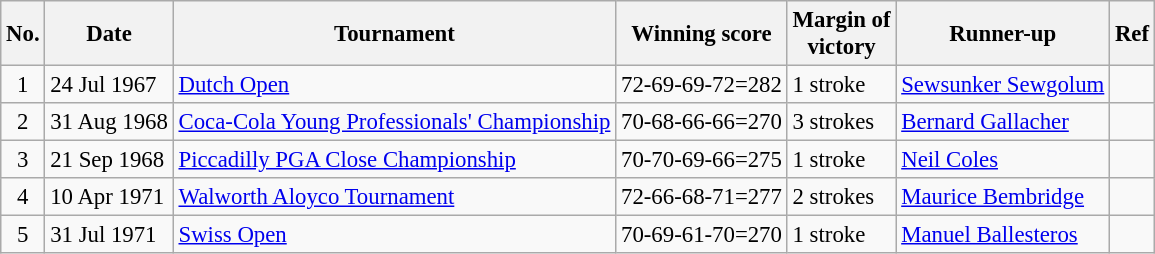<table class="wikitable" style="font-size:95%;">
<tr>
<th>No.</th>
<th>Date</th>
<th>Tournament</th>
<th>Winning score</th>
<th>Margin of<br>victory</th>
<th>Runner-up</th>
<th>Ref</th>
</tr>
<tr>
<td align=center>1</td>
<td>24 Jul 1967</td>
<td><a href='#'>Dutch Open</a></td>
<td>72-69-69-72=282</td>
<td>1 stroke</td>
<td> <a href='#'>Sewsunker Sewgolum</a></td>
<td></td>
</tr>
<tr>
<td align=center>2</td>
<td>31 Aug 1968</td>
<td><a href='#'>Coca-Cola Young Professionals' Championship</a></td>
<td>70-68-66-66=270</td>
<td>3 strokes</td>
<td> <a href='#'>Bernard Gallacher</a></td>
<td></td>
</tr>
<tr>
<td align=center>3</td>
<td>21 Sep 1968</td>
<td><a href='#'>Piccadilly PGA Close Championship</a></td>
<td>70-70-69-66=275</td>
<td>1 stroke</td>
<td> <a href='#'>Neil Coles</a></td>
<td></td>
</tr>
<tr>
<td align=center>4</td>
<td>10 Apr 1971</td>
<td><a href='#'>Walworth Aloyco Tournament</a></td>
<td>72-66-68-71=277</td>
<td>2 strokes</td>
<td> <a href='#'>Maurice Bembridge</a></td>
<td></td>
</tr>
<tr>
<td align=center>5</td>
<td>31 Jul 1971</td>
<td><a href='#'>Swiss Open</a></td>
<td>70-69-61-70=270</td>
<td>1 stroke</td>
<td> <a href='#'>Manuel Ballesteros</a></td>
<td></td>
</tr>
</table>
